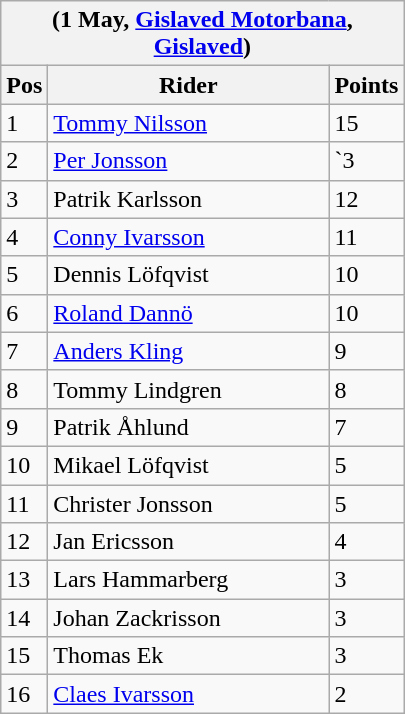<table class="wikitable">
<tr>
<th colspan="6">(1 May, <a href='#'>Gislaved Motorbana</a>, <a href='#'>Gislaved</a>)</th>
</tr>
<tr>
<th width=20>Pos</th>
<th width=180>Rider</th>
<th width=40>Points</th>
</tr>
<tr>
<td>1</td>
<td style="text-align:left;"><a href='#'>Tommy Nilsson</a></td>
<td>15</td>
</tr>
<tr>
<td>2</td>
<td style="text-align:left;"><a href='#'>Per Jonsson</a></td>
<td>`3</td>
</tr>
<tr>
<td>3</td>
<td style="text-align:left;">Patrik Karlsson</td>
<td>12</td>
</tr>
<tr>
<td>4</td>
<td style="text-align:left;"><a href='#'>Conny Ivarsson</a></td>
<td>11</td>
</tr>
<tr>
<td>5</td>
<td style="text-align:left;">Dennis Löfqvist</td>
<td>10</td>
</tr>
<tr>
<td>6</td>
<td style="text-align:left;"><a href='#'>Roland Dannö</a></td>
<td>10</td>
</tr>
<tr>
<td>7</td>
<td style="text-align:left;"><a href='#'>Anders Kling</a></td>
<td>9</td>
</tr>
<tr>
<td>8</td>
<td style="text-align:left;">Tommy Lindgren</td>
<td>8</td>
</tr>
<tr>
<td>9</td>
<td style="text-align:left;">Patrik Åhlund</td>
<td>7</td>
</tr>
<tr>
<td>10</td>
<td style="text-align:left;">Mikael Löfqvist</td>
<td>5</td>
</tr>
<tr>
<td>11</td>
<td style="text-align:left;">Christer Jonsson</td>
<td>5</td>
</tr>
<tr>
<td>12</td>
<td style="text-align:left;">Jan Ericsson</td>
<td>4</td>
</tr>
<tr>
<td>13</td>
<td style="text-align:left;">Lars Hammarberg</td>
<td>3</td>
</tr>
<tr>
<td>14</td>
<td style="text-align:left;">Johan Zackrisson</td>
<td>3</td>
</tr>
<tr>
<td>15</td>
<td style="text-align:left;">Thomas Ek</td>
<td>3</td>
</tr>
<tr>
<td>16</td>
<td style="text-align:left;"><a href='#'>Claes Ivarsson</a></td>
<td>2</td>
</tr>
</table>
